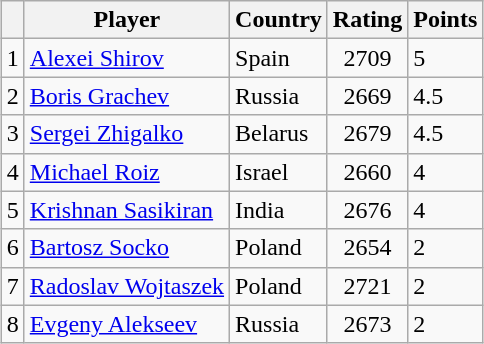<table class="wikitable" style="margin:auto;">
<tr>
<th></th>
<th><strong>Player</strong></th>
<th>Country</th>
<th>Rating</th>
<th>Points</th>
</tr>
<tr>
<td>1</td>
<td align=left><a href='#'>Alexei Shirov</a></td>
<td align=left> Spain</td>
<td align=center>2709</td>
<td>5</td>
</tr>
<tr>
<td>2</td>
<td align=left><a href='#'>Boris Grachev</a></td>
<td align=left> Russia</td>
<td align=center>2669</td>
<td>4.5</td>
</tr>
<tr>
<td>3</td>
<td align=left><a href='#'>Sergei Zhigalko</a></td>
<td align=left> Belarus</td>
<td align=center>2679</td>
<td>4.5</td>
</tr>
<tr>
<td>4</td>
<td align=left><a href='#'>Michael Roiz</a></td>
<td align=left> Israel</td>
<td align=center>2660</td>
<td>4</td>
</tr>
<tr>
<td>5</td>
<td align=left><a href='#'>Krishnan Sasikiran</a></td>
<td align=left> India</td>
<td align=center>2676</td>
<td>4</td>
</tr>
<tr>
<td>6</td>
<td align=left><a href='#'>Bartosz Socko</a></td>
<td align=left> Poland</td>
<td align=center>2654</td>
<td>2</td>
</tr>
<tr>
<td>7</td>
<td align=left><a href='#'>Radoslav Wojtaszek</a></td>
<td align=left> Poland</td>
<td align=center>2721</td>
<td>2</td>
</tr>
<tr>
<td>8</td>
<td align=left><a href='#'>Evgeny Alekseev</a></td>
<td align=left> Russia</td>
<td align=center>2673</td>
<td>2</td>
</tr>
</table>
